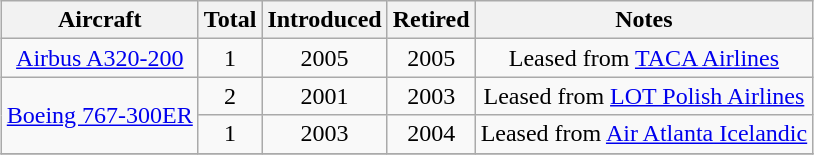<table class="wikitable" style="margin:0.5em auto; text-align:center">
<tr>
<th>Aircraft</th>
<th>Total</th>
<th>Introduced</th>
<th>Retired</th>
<th>Notes</th>
</tr>
<tr>
<td><a href='#'>Airbus A320-200</a></td>
<td>1</td>
<td>2005</td>
<td>2005</td>
<td>Leased from <a href='#'>TACA Airlines</a></td>
</tr>
<tr>
<td rowspan=2><a href='#'>Boeing 767-300ER</a></td>
<td>2</td>
<td>2001</td>
<td>2003</td>
<td>Leased from <a href='#'>LOT Polish Airlines</a></td>
</tr>
<tr>
<td>1</td>
<td>2003</td>
<td>2004</td>
<td>Leased from <a href='#'>Air Atlanta Icelandic</a></td>
</tr>
<tr>
</tr>
</table>
